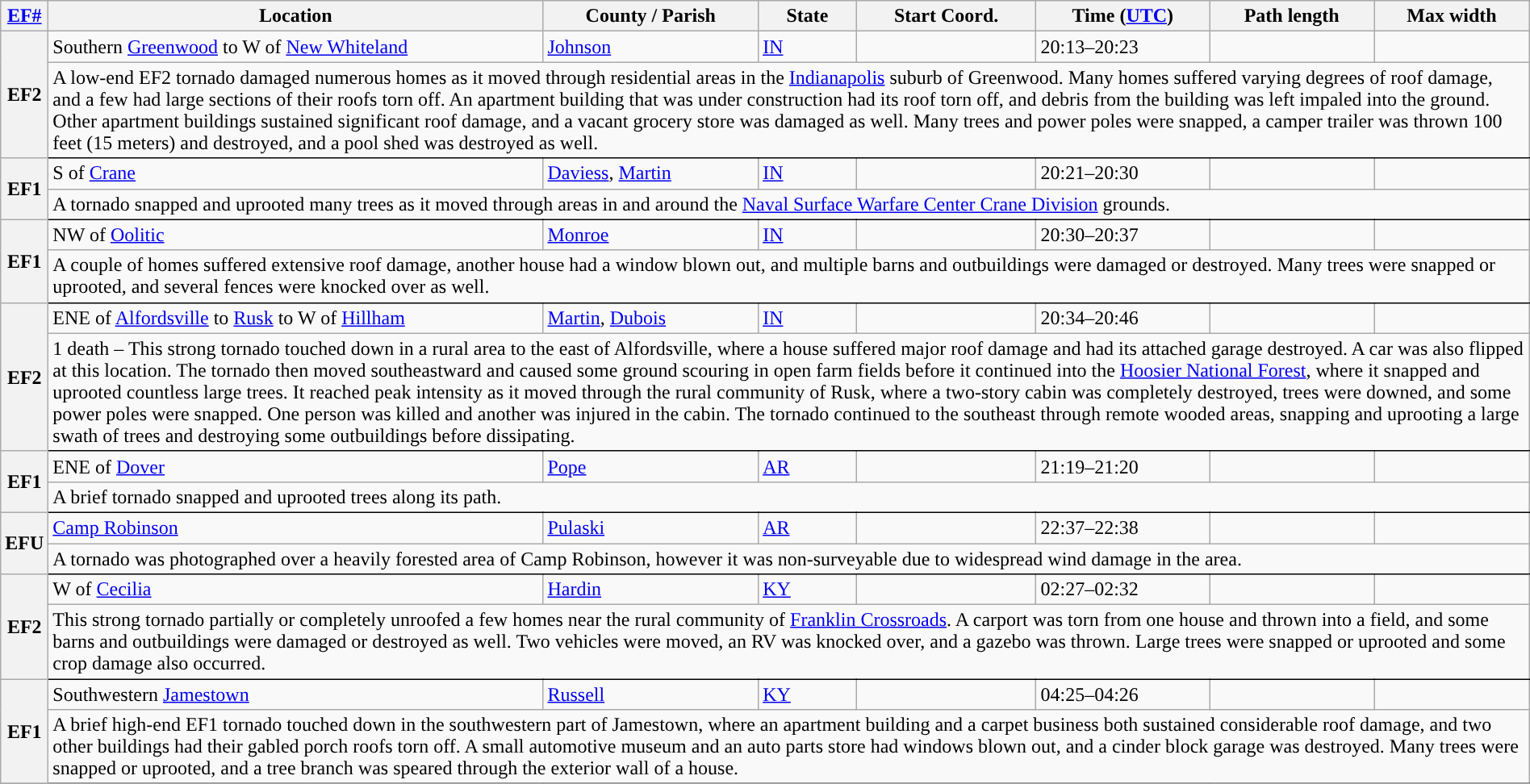<table class="wikitable sortable" style="width:100%;">
<tr>
<th scope="col" width="2%" align="center"><a href='#'>EF#</a></th>
<th scope="col" align="center" class="unsortable">Location</th>
<th scope="col" align="center" class="unsortable">County / Parish</th>
<th scope="col" align="center">State</th>
<th scope="col" align="center">Start Coord.</th>
<th scope="col" align="center">Time (<a href='#'>UTC</a>)</th>
<th scope="col" align="center">Path length</th>
<th scope="col" align="center">Max width</th>
</tr>
<tr>
<th scope="row" rowspan="2" style="background-color:#">EF2</th>
<td>Southern <a href='#'>Greenwood</a> to W of <a href='#'>New Whiteland</a></td>
<td><a href='#'>Johnson</a></td>
<td><a href='#'>IN</a></td>
<td></td>
<td>20:13–20:23</td>
<td></td>
<td></td>
</tr>
<tr class="expand-child">
<td colspan="8" style=" border-bottom: 1px solid black;">A low-end EF2 tornado damaged numerous homes as it moved through residential areas in the <a href='#'>Indianapolis</a> suburb of Greenwood. Many homes suffered varying degrees of roof damage, and a few had large sections of their roofs torn off. An apartment building that was under construction had its roof torn off, and debris from the building was left impaled into the ground. Other apartment buildings sustained significant roof damage, and a vacant grocery store was damaged as well. Many trees and power poles were snapped, a camper trailer was thrown 100 feet (15 meters) and destroyed, and a pool shed was destroyed as well.</td>
</tr>
<tr>
<th scope="row" rowspan="2" style="background-color:#">EF1</th>
<td>S of <a href='#'>Crane</a></td>
<td><a href='#'>Daviess</a>, <a href='#'>Martin</a></td>
<td><a href='#'>IN</a></td>
<td></td>
<td>20:21–20:30</td>
<td></td>
<td></td>
</tr>
<tr class="expand-child">
<td colspan="8" style=" border-bottom: 1px solid black;">A tornado snapped and uprooted many trees as it moved through areas in and around the <a href='#'>Naval Surface Warfare Center Crane Division</a> grounds.</td>
</tr>
<tr>
<th scope="row" rowspan="2" style="background-color:#">EF1</th>
<td>NW of <a href='#'>Oolitic</a></td>
<td><a href='#'>Monroe</a></td>
<td><a href='#'>IN</a></td>
<td></td>
<td>20:30–20:37</td>
<td></td>
<td></td>
</tr>
<tr class="expand-child">
<td colspan="8" style=" border-bottom: 1px solid black;">A couple of homes suffered extensive roof damage, another house had a window blown out, and multiple barns and outbuildings were damaged or destroyed. Many trees were snapped or uprooted, and several fences were knocked over as well.</td>
</tr>
<tr>
<th scope="row" rowspan="2" style="background-color:#">EF2</th>
<td>ENE of <a href='#'>Alfordsville</a> to <a href='#'>Rusk</a> to W of <a href='#'>Hillham</a></td>
<td><a href='#'>Martin</a>, <a href='#'>Dubois</a></td>
<td><a href='#'>IN</a></td>
<td></td>
<td>20:34–20:46</td>
<td></td>
<td></td>
</tr>
<tr class="expand-child">
<td colspan="8" style=" border-bottom: 1px solid black;">1 death – This strong tornado touched down in a rural area to the east of Alfordsville, where a house suffered major roof damage and had its attached garage destroyed. A car was also flipped at this location. The tornado then moved southeastward and caused some ground scouring in open farm fields before it continued into the <a href='#'>Hoosier National Forest</a>, where it snapped and uprooted countless large trees. It reached peak intensity as it moved through the rural community of Rusk, where a two-story cabin was completely destroyed, trees were downed, and some power poles were snapped. One person was killed and another was injured in the cabin. The tornado continued to the southeast through remote wooded areas, snapping and uprooting a large swath of trees and destroying some outbuildings before dissipating.</td>
</tr>
<tr>
<th scope="row" rowspan="2" style="background-color:#">EF1</th>
<td>ENE of <a href='#'>Dover</a></td>
<td><a href='#'>Pope</a></td>
<td><a href='#'>AR</a></td>
<td></td>
<td>21:19–21:20</td>
<td></td>
<td></td>
</tr>
<tr class="expand-child">
<td colspan="8" style=" border-bottom: 1px solid black;">A brief tornado snapped and uprooted trees along its path.</td>
</tr>
<tr>
<th scope="row" rowspan="2" style="background-color:#">EFU</th>
<td><a href='#'>Camp Robinson</a></td>
<td><a href='#'>Pulaski</a></td>
<td><a href='#'>AR</a></td>
<td></td>
<td>22:37–22:38</td>
<td></td>
<td></td>
</tr>
<tr class="expand-child">
<td colspan="8" style=" border-bottom: 1px solid black;">A tornado was photographed over a heavily forested area of Camp Robinson, however it was non-surveyable due to widespread wind damage in the area.</td>
</tr>
<tr>
<th scope="row" rowspan="2" style="background-color:#">EF2</th>
<td>W of <a href='#'>Cecilia</a></td>
<td><a href='#'>Hardin</a></td>
<td><a href='#'>KY</a></td>
<td></td>
<td>02:27–02:32</td>
<td></td>
<td></td>
</tr>
<tr class="expand-child">
<td colspan="8" style=" border-bottom: 1px solid black;">This strong tornado partially or completely unroofed a few homes near the rural community of <a href='#'>Franklin Crossroads</a>. A carport was torn from one house and thrown into a field, and some barns and outbuildings were damaged or destroyed as well. Two vehicles were moved, an RV was knocked over, and a gazebo was thrown. Large trees were snapped or uprooted and some crop damage also occurred.</td>
</tr>
<tr>
<th scope="row" rowspan="2" style="background-color:#">EF1</th>
<td>Southwestern <a href='#'>Jamestown</a></td>
<td><a href='#'>Russell</a></td>
<td><a href='#'>KY</a></td>
<td></td>
<td>04:25–04:26</td>
<td></td>
<td></td>
</tr>
<tr class="expand-child">
<td colspan="8" style=" border-bottom: 1px solid black;">A brief high-end EF1 tornado touched down in the southwestern part of Jamestown, where an apartment building and a carpet business both sustained considerable roof damage, and two other buildings had their gabled porch roofs torn off. A small automotive museum and an auto parts store had windows blown out, and a cinder block garage was destroyed. Many trees were snapped or uprooted, and a tree branch was speared through the exterior wall of a house.</td>
</tr>
<tr>
</tr>
</table>
